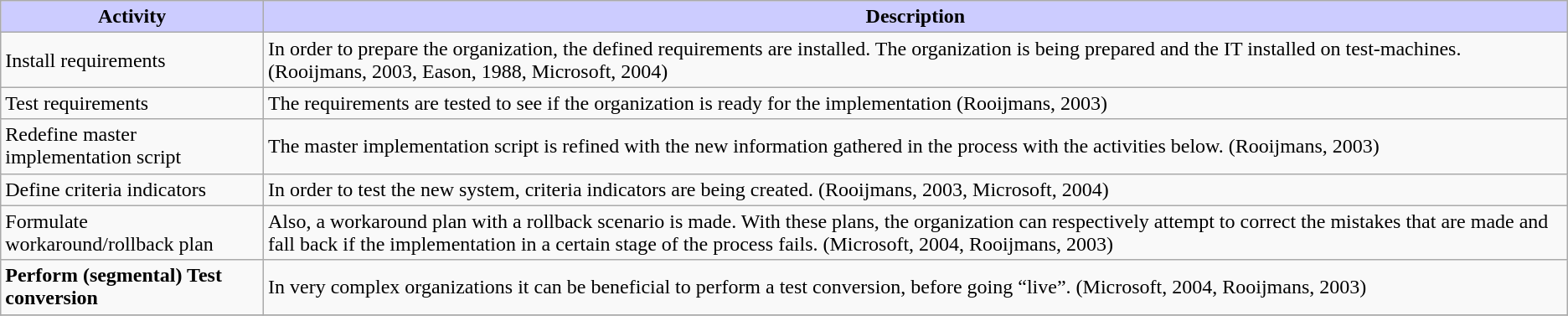<table class="wikitable">
<tr>
<th style="background-color: #ccccff">Activity</th>
<th style="background-color: #ccccff">Description</th>
</tr>
<tr>
<td>Install requirements</td>
<td>In order to prepare the organization, the defined requirements are installed. The organization is being prepared and the IT installed on test-machines. (Rooijmans, 2003, Eason, 1988, Microsoft, 2004)</td>
</tr>
<tr>
<td>Test requirements</td>
<td>The requirements are tested to see if the organization is ready for the implementation (Rooijmans, 2003)</td>
</tr>
<tr>
<td>Redefine master implementation script</td>
<td>The master implementation script is refined with the new information gathered in the process with the activities below. (Rooijmans, 2003)</td>
</tr>
<tr>
<td>Define criteria indicators</td>
<td>In order to test the new system, criteria indicators are being created. (Rooijmans, 2003, Microsoft, 2004)</td>
</tr>
<tr>
<td>Formulate workaround/rollback plan</td>
<td>Also, a workaround plan with a rollback scenario is made. With these plans, the organization can respectively attempt to correct the mistakes that are made and fall back if the implementation in a certain stage of the process fails. (Microsoft, 2004, Rooijmans, 2003)</td>
</tr>
<tr>
<td><strong>Perform (segmental) Test conversion</strong></td>
<td>In very complex organizations it can be beneficial to perform a test conversion, before going “live”. (Microsoft, 2004, Rooijmans, 2003)</td>
</tr>
<tr>
</tr>
</table>
